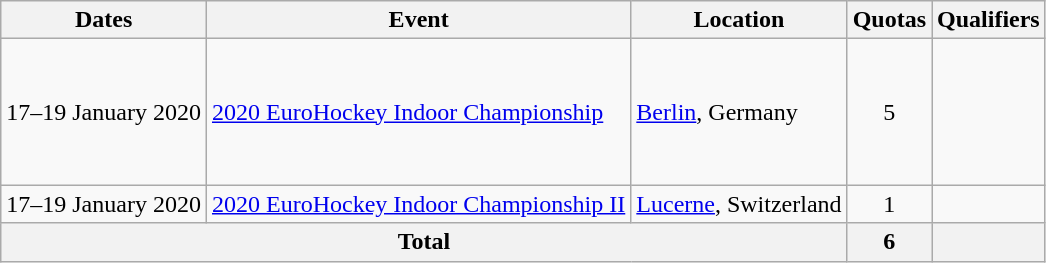<table class="wikitable">
<tr>
<th>Dates</th>
<th>Event</th>
<th>Location</th>
<th>Quotas</th>
<th>Qualifiers</th>
</tr>
<tr>
<td>17–19 January 2020</td>
<td><a href='#'>2020 EuroHockey Indoor Championship</a></td>
<td><a href='#'>Berlin</a>, Germany</td>
<td align=center>5</td>
<td><br><br><br><br><br><s></s></td>
</tr>
<tr>
<td>17–19 January 2020</td>
<td><a href='#'>2020 EuroHockey Indoor Championship II</a></td>
<td><a href='#'>Lucerne</a>, Switzerland</td>
<td align=center>1</td>
<td><s></s><br></td>
</tr>
<tr>
<th colspan=3>Total</th>
<th>6</th>
<th></th>
</tr>
</table>
